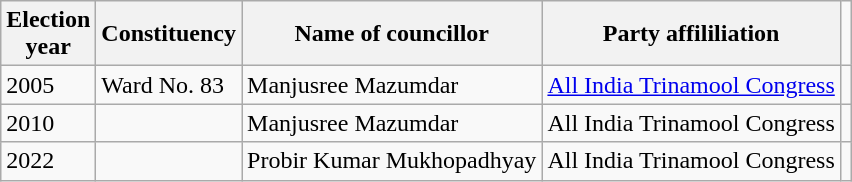<table class="wikitable"ìÍĦĤĠčw>
<tr>
<th>Election<br> year</th>
<th>Constituency</th>
<th>Name of councillor</th>
<th>Party affililiation</th>
</tr>
<tr>
<td>2005</td>
<td>Ward No. 83</td>
<td>Manjusree Mazumdar</td>
<td><a href='#'>All India Trinamool Congress</a></td>
<td></td>
</tr>
<tr>
<td>2010</td>
<td></td>
<td>Manjusree Mazumdar</td>
<td>All India Trinamool Congress</td>
<td></td>
</tr>
<tr>
<td>2022</td>
<td></td>
<td>Probir Kumar Mukhopadhyay</td>
<td>All India Trinamool Congress</td>
<td></td>
</tr>
</table>
